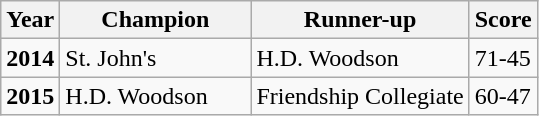<table class="wikitable">
<tr>
<th>Year</th>
<th>Champion</th>
<th>Runner-up</th>
<th>Score</th>
</tr>
<tr>
<td><strong>2014</strong></td>
<td width="120" align="left">St. John's</td>
<td>H.D. Woodson</td>
<td>71-45</td>
</tr>
<tr>
<td><strong>2015</strong></td>
<td width="120" align="left">H.D. Woodson</td>
<td>Friendship Collegiate</td>
<td>60-47</td>
</tr>
</table>
